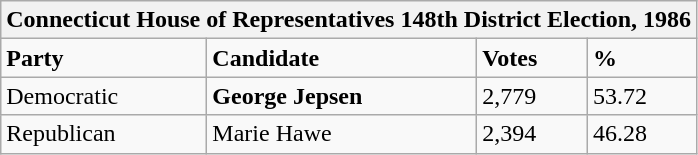<table class="wikitable">
<tr>
<th colspan="4">Connecticut House of Representatives 148th District Election, 1986</th>
</tr>
<tr>
<td><strong>Party</strong></td>
<td><strong>Candidate</strong></td>
<td><strong>Votes</strong></td>
<td><strong>%</strong></td>
</tr>
<tr>
<td>Democratic</td>
<td><strong>George Jepsen</strong></td>
<td>2,779</td>
<td>53.72</td>
</tr>
<tr>
<td>Republican</td>
<td>Marie Hawe</td>
<td>2,394</td>
<td>46.28</td>
</tr>
</table>
